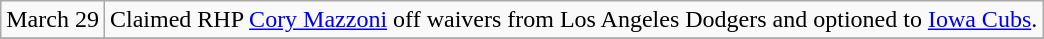<table class="wikitable">
<tr>
<td>March 29</td>
<td>Claimed RHP <a href='#'>Cory Mazzoni</a> off waivers from Los Angeles Dodgers and optioned to <a href='#'>Iowa Cubs</a>.</td>
</tr>
<tr>
</tr>
</table>
